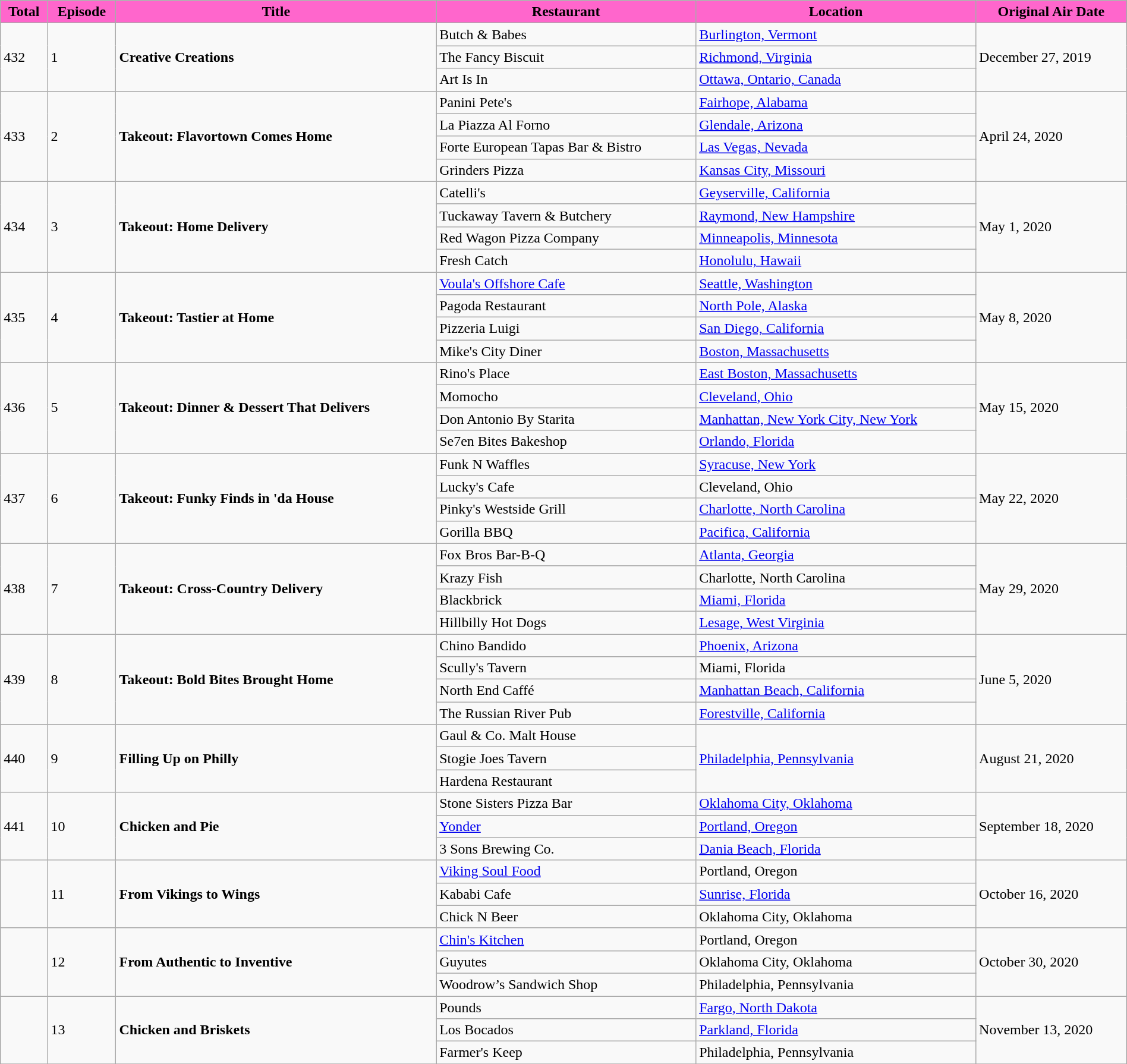<table class="wikitable" style="width: 100%;">
<tr>
<th # style="background:#f6c;">Total</th>
<th # style="background:#f6c;">Episode</th>
<th # style="background:#f6c;">Title</th>
<th # style="background:#f6c;">Restaurant</th>
<th # style="background:#f6c;">Location</th>
<th # style="background:#f6c;">Original Air Date</th>
</tr>
<tr>
<td rowspan="3">432</td>
<td rowspan="3">1</td>
<td rowspan="3"><strong>Creative Creations</strong></td>
<td>Butch & Babes</td>
<td><a href='#'>Burlington, Vermont</a></td>
<td rowspan="3">December 27, 2019</td>
</tr>
<tr>
<td>The Fancy Biscuit</td>
<td><a href='#'>Richmond, Virginia</a></td>
</tr>
<tr>
<td>Art Is In</td>
<td><a href='#'>Ottawa, Ontario, Canada</a></td>
</tr>
<tr>
<td rowspan="4">433</td>
<td rowspan="4">2</td>
<td rowspan="4"><strong>Takeout: Flavortown Comes Home</strong></td>
<td>Panini Pete's</td>
<td><a href='#'>Fairhope, Alabama</a></td>
<td rowspan="4">April 24, 2020</td>
</tr>
<tr>
<td>La Piazza Al Forno</td>
<td><a href='#'>Glendale, Arizona</a></td>
</tr>
<tr>
<td>Forte European Tapas Bar & Bistro</td>
<td><a href='#'>Las Vegas, Nevada</a></td>
</tr>
<tr>
<td>Grinders Pizza</td>
<td><a href='#'>Kansas City, Missouri</a></td>
</tr>
<tr>
<td rowspan="4">434</td>
<td rowspan="4">3</td>
<td rowspan="4"><strong>Takeout: Home Delivery</strong></td>
<td>Catelli's</td>
<td><a href='#'>Geyserville, California</a></td>
<td rowspan="4">May 1, 2020</td>
</tr>
<tr>
<td>Tuckaway Tavern & Butchery</td>
<td><a href='#'>Raymond, New Hampshire</a></td>
</tr>
<tr>
<td>Red Wagon Pizza Company</td>
<td><a href='#'>Minneapolis, Minnesota</a></td>
</tr>
<tr>
<td>Fresh Catch</td>
<td><a href='#'>Honolulu, Hawaii</a></td>
</tr>
<tr>
<td rowspan="4">435</td>
<td rowspan="4">4</td>
<td rowspan="4"><strong>Takeout: Tastier at Home</strong></td>
<td><a href='#'>Voula's Offshore Cafe</a></td>
<td><a href='#'>Seattle, Washington</a></td>
<td rowspan="4">May 8, 2020</td>
</tr>
<tr>
<td>Pagoda Restaurant</td>
<td><a href='#'>North Pole, Alaska</a></td>
</tr>
<tr>
<td>Pizzeria Luigi</td>
<td><a href='#'>San Diego, California</a></td>
</tr>
<tr>
<td>Mike's City Diner</td>
<td><a href='#'>Boston, Massachusetts</a></td>
</tr>
<tr>
<td rowspan="4">436</td>
<td rowspan="4">5</td>
<td rowspan="4"><strong>Takeout: Dinner & Dessert That Delivers</strong></td>
<td>Rino's Place</td>
<td><a href='#'>East Boston, Massachusetts</a></td>
<td rowspan="4">May 15, 2020</td>
</tr>
<tr>
<td>Momocho</td>
<td><a href='#'>Cleveland, Ohio</a></td>
</tr>
<tr>
<td>Don Antonio By Starita</td>
<td><a href='#'>Manhattan, New York City, New York</a></td>
</tr>
<tr>
<td>Se7en Bites Bakeshop</td>
<td><a href='#'>Orlando, Florida</a></td>
</tr>
<tr>
<td rowspan="4">437</td>
<td rowspan="4">6</td>
<td rowspan="4"><strong>Takeout: Funky Finds in 'da House</strong></td>
<td>Funk N Waffles</td>
<td><a href='#'>Syracuse, New York</a></td>
<td rowspan="4">May 22, 2020</td>
</tr>
<tr>
<td>Lucky's Cafe</td>
<td>Cleveland, Ohio</td>
</tr>
<tr>
<td>Pinky's Westside Grill</td>
<td><a href='#'>Charlotte, North Carolina</a></td>
</tr>
<tr>
<td>Gorilla BBQ</td>
<td><a href='#'>Pacifica, California</a></td>
</tr>
<tr>
<td rowspan="4">438</td>
<td rowspan="4">7</td>
<td rowspan="4"><strong>Takeout: Cross-Country Delivery</strong></td>
<td>Fox Bros Bar-B-Q</td>
<td><a href='#'>Atlanta, Georgia</a></td>
<td rowspan="4">May 29, 2020</td>
</tr>
<tr>
<td>Krazy Fish</td>
<td>Charlotte, North Carolina</td>
</tr>
<tr>
<td>Blackbrick</td>
<td><a href='#'>Miami, Florida</a></td>
</tr>
<tr>
<td>Hillbilly Hot Dogs</td>
<td><a href='#'>Lesage, West Virginia</a></td>
</tr>
<tr>
<td rowspan="4">439</td>
<td rowspan="4">8</td>
<td rowspan="4"><strong>Takeout: Bold Bites Brought Home</strong></td>
<td>Chino Bandido</td>
<td><a href='#'>Phoenix, Arizona</a></td>
<td rowspan="4">June 5, 2020</td>
</tr>
<tr>
<td>Scully's Tavern</td>
<td>Miami, Florida</td>
</tr>
<tr>
<td>North End Caffé</td>
<td><a href='#'>Manhattan Beach, California</a></td>
</tr>
<tr>
<td>The Russian River Pub</td>
<td><a href='#'>Forestville, California</a></td>
</tr>
<tr>
<td rowspan="3">440</td>
<td rowspan="3">9</td>
<td rowspan="3"><strong>Filling Up on Philly</strong></td>
<td>Gaul & Co. Malt House</td>
<td rowspan="3"><a href='#'>Philadelphia, Pennsylvania</a></td>
<td rowspan="3">August 21, 2020</td>
</tr>
<tr>
<td>Stogie Joes Tavern</td>
</tr>
<tr>
<td>Hardena Restaurant</td>
</tr>
<tr>
<td rowspan="3">441</td>
<td rowspan="3">10</td>
<td rowspan="3"><strong>Chicken and Pie</strong></td>
<td>Stone Sisters Pizza Bar</td>
<td><a href='#'>Oklahoma City, Oklahoma</a></td>
<td rowspan="3">September 18, 2020</td>
</tr>
<tr>
<td><a href='#'>Yonder</a></td>
<td><a href='#'>Portland, Oregon</a></td>
</tr>
<tr>
<td>3 Sons Brewing Co.</td>
<td><a href='#'>Dania Beach, Florida</a></td>
</tr>
<tr>
<td rowspan="3"></td>
<td rowspan="3">11</td>
<td rowspan="3"><strong>From Vikings to Wings</strong></td>
<td><a href='#'>Viking Soul Food</a></td>
<td>Portland, Oregon</td>
<td rowspan="3">October 16, 2020</td>
</tr>
<tr>
<td>Kababi Cafe</td>
<td><a href='#'>Sunrise, Florida</a></td>
</tr>
<tr>
<td>Chick N Beer</td>
<td>Oklahoma City, Oklahoma</td>
</tr>
<tr>
<td rowspan="3"></td>
<td rowspan="3">12</td>
<td rowspan="3"><strong>From Authentic to Inventive</strong></td>
<td><a href='#'>Chin's Kitchen</a></td>
<td>Portland, Oregon</td>
<td rowspan="3">October 30, 2020</td>
</tr>
<tr>
<td>Guyutes</td>
<td>Oklahoma City, Oklahoma</td>
</tr>
<tr>
<td>Woodrow’s Sandwich Shop</td>
<td>Philadelphia, Pennsylvania</td>
</tr>
<tr>
<td rowspan="3"></td>
<td rowspan="3">13</td>
<td rowspan="3"><strong>Chicken and Briskets</strong></td>
<td>Pounds</td>
<td><a href='#'>Fargo, North Dakota</a></td>
<td rowspan="3">November 13, 2020</td>
</tr>
<tr>
<td>Los Bocados</td>
<td><a href='#'>Parkland, Florida</a></td>
</tr>
<tr>
<td>Farmer's Keep</td>
<td>Philadelphia, Pennsylvania</td>
</tr>
<tr>
</tr>
</table>
